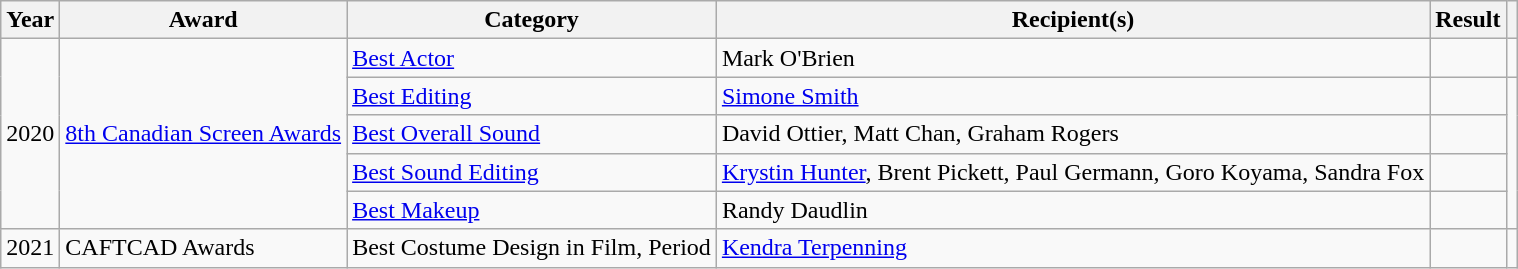<table class="wikitable plainrowheaders sortable">
<tr>
<th scope="col">Year</th>
<th scope="col">Award</th>
<th scope="col">Category</th>
<th scope="col">Recipient(s)</th>
<th scope="col">Result</th>
<th scope="col" class="unsortable"></th>
</tr>
<tr>
<td rowspan="5">2020</td>
<td rowspan="5"><a href='#'>8th Canadian Screen Awards</a></td>
<td><a href='#'>Best Actor</a></td>
<td>Mark O'Brien</td>
<td></td>
<td></td>
</tr>
<tr>
<td><a href='#'>Best Editing</a></td>
<td><a href='#'>Simone Smith</a></td>
<td></td>
<td rowspan=4></td>
</tr>
<tr>
<td><a href='#'>Best Overall Sound</a></td>
<td>David Ottier, Matt Chan, Graham Rogers</td>
<td></td>
</tr>
<tr>
<td><a href='#'>Best Sound Editing</a></td>
<td><a href='#'>Krystin Hunter</a>, Brent Pickett, Paul Germann, Goro Koyama, Sandra Fox</td>
<td></td>
</tr>
<tr>
<td><a href='#'>Best Makeup</a></td>
<td>Randy Daudlin</td>
<td></td>
</tr>
<tr>
<td>2021</td>
<td>CAFTCAD Awards</td>
<td>Best Costume Design in Film, Period</td>
<td><a href='#'>Kendra Terpenning</a></td>
<td></td>
<td></td>
</tr>
</table>
